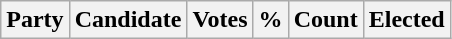<table class="wikitable">
<tr>
<th colspan="2">Party</th>
<th>Candidate</th>
<th>Votes</th>
<th>%</th>
<th>Count</th>
<th>Elected<br>
















</th>
</tr>
</table>
